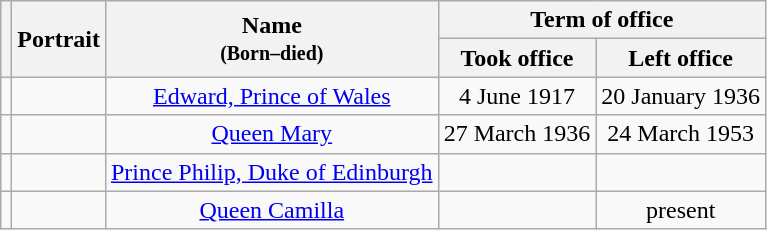<table class="wikitable sortable">
<tr>
<th rowspan=2></th>
<th class=unsortable rowspan=2>Portrait</th>
<th rowspan=2>Name<br><small>(Born–died)</small></th>
<th colspan=2>Term of office</th>
</tr>
<tr>
<th>Took office</th>
<th>Left office</th>
</tr>
<tr style="text-align:center;">
<td align=center></td>
<td></td>
<td><a href='#'>Edward, Prince of Wales</a><br></td>
<td>4 June 1917</td>
<td>20 January 1936</td>
</tr>
<tr style="text-align:center;">
<td align=center></td>
<td></td>
<td><a href='#'>Queen Mary</a><br></td>
<td>27 March 1936</td>
<td>24 March 1953</td>
</tr>
<tr style="text-align:center;">
<td align=center></td>
<td></td>
<td><a href='#'>Prince Philip, Duke of Edinburgh</a><br></td>
<td align=center></td>
<td align=center></td>
</tr>
<tr style="text-align:center;">
<td align=center></td>
<td></td>
<td><a href='#'>Queen Camilla</a> <br></td>
<td align="center"></td>
<td>present</td>
</tr>
</table>
